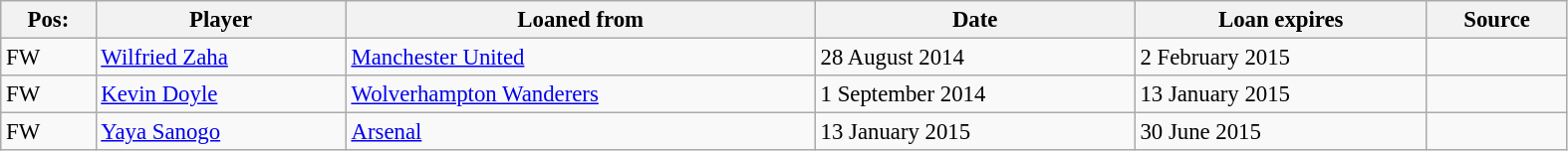<table class="wikitable sortable" style="width:83%; text-align:center; font-size:95%; text-align:left;">
<tr>
<th>Pos:</th>
<th>Player</th>
<th>Loaned from</th>
<th>Date</th>
<th>Loan expires</th>
<th>Source</th>
</tr>
<tr>
<td>FW</td>
<td> <a href='#'>Wilfried Zaha</a></td>
<td> <a href='#'>Manchester United</a></td>
<td>28 August 2014</td>
<td>2 February 2015</td>
<td></td>
</tr>
<tr>
<td>FW</td>
<td> <a href='#'>Kevin Doyle</a></td>
<td> <a href='#'>Wolverhampton Wanderers</a></td>
<td>1 September 2014</td>
<td>13 January 2015</td>
<td></td>
</tr>
<tr>
<td>FW</td>
<td> <a href='#'>Yaya Sanogo</a></td>
<td> <a href='#'>Arsenal</a></td>
<td>13 January 2015</td>
<td>30 June 2015</td>
<td></td>
</tr>
</table>
